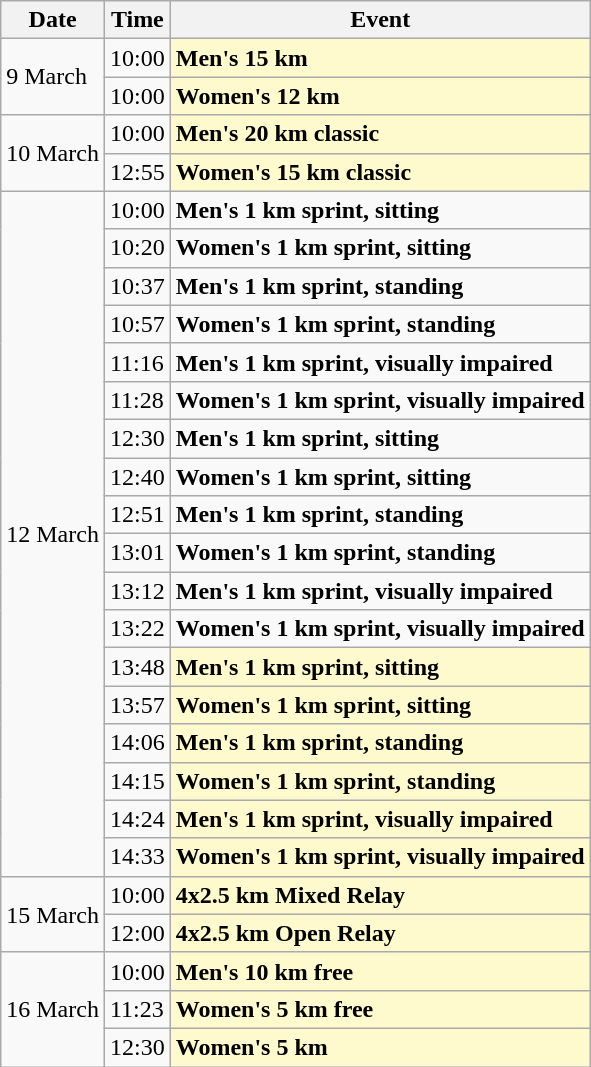<table class=wikitable>
<tr>
<th>Date</th>
<th>Time</th>
<th>Event</th>
</tr>
<tr>
<td rowspan=2>9 March</td>
<td>10:00</td>
<td style=background:lemonchiffon><strong>Men's 15 km</strong></td>
</tr>
<tr>
<td>10:00</td>
<td style=background:lemonchiffon><strong>Women's 12 km</strong></td>
</tr>
<tr>
<td rowspan=2>10 March</td>
<td>10:00</td>
<td style=background:lemonchiffon><strong>Men's 20 km classic</strong></td>
</tr>
<tr>
<td>12:55</td>
<td style=background:lemonchiffon><strong>Women's 15 km classic</strong></td>
</tr>
<tr>
<td rowspan=18>12 March</td>
<td>10:00</td>
<td><strong>Men's 1 km sprint, sitting</strong></td>
</tr>
<tr>
<td>10:20</td>
<td><strong>Women's 1 km sprint, sitting</strong></td>
</tr>
<tr>
<td>10:37</td>
<td><strong>Men's 1 km sprint, standing</strong></td>
</tr>
<tr>
<td>10:57</td>
<td><strong>Women's 1 km sprint, standing</strong></td>
</tr>
<tr>
<td>11:16</td>
<td><strong>Men's 1 km sprint, visually impaired</strong></td>
</tr>
<tr>
<td>11:28</td>
<td><strong>Women's 1 km sprint, visually impaired</strong></td>
</tr>
<tr>
<td>12:30</td>
<td><strong>Men's 1 km sprint, sitting</strong></td>
</tr>
<tr>
<td>12:40</td>
<td><strong>Women's 1 km sprint, sitting</strong></td>
</tr>
<tr>
<td>12:51</td>
<td><strong>Men's 1 km sprint, standing</strong></td>
</tr>
<tr>
<td>13:01</td>
<td><strong>Women's 1 km sprint, standing</strong></td>
</tr>
<tr>
<td>13:12</td>
<td><strong>Men's 1 km sprint, visually impaired</strong></td>
</tr>
<tr>
<td>13:22</td>
<td><strong>Women's 1 km sprint, visually impaired</strong></td>
</tr>
<tr>
<td>13:48</td>
<td style=background:lemonchiffon><strong>Men's 1 km sprint, sitting</strong></td>
</tr>
<tr>
<td>13:57</td>
<td style=background:lemonchiffon><strong>Women's 1 km sprint, sitting</strong></td>
</tr>
<tr>
<td>14:06</td>
<td style=background:lemonchiffon><strong>Men's 1 km sprint, standing</strong></td>
</tr>
<tr>
<td>14:15</td>
<td style=background:lemonchiffon><strong>Women's 1 km sprint, standing</strong></td>
</tr>
<tr>
<td>14:24</td>
<td style=background:lemonchiffon><strong>Men's 1 km sprint, visually impaired</strong></td>
</tr>
<tr>
<td>14:33</td>
<td style=background:lemonchiffon><strong>Women's 1 km sprint, visually impaired</strong></td>
</tr>
<tr>
<td rowspan=2>15 March</td>
<td>10:00</td>
<td style=background:lemonchiffon><strong>4x2.5 km Mixed Relay</strong></td>
</tr>
<tr>
<td>12:00</td>
<td style=background:lemonchiffon><strong>4x2.5 km Open Relay</strong></td>
</tr>
<tr>
<td rowspan=4>16 March</td>
<td>10:00</td>
<td style=background:lemonchiffon><strong>Men's 10 km free</strong></td>
</tr>
<tr>
<td>11:23</td>
<td style=background:lemonchiffon><strong>Women's 5 km free</strong></td>
</tr>
<tr>
<td>12:30</td>
<td style=background:lemonchiffon><strong>Women's 5 km</strong></td>
</tr>
</table>
